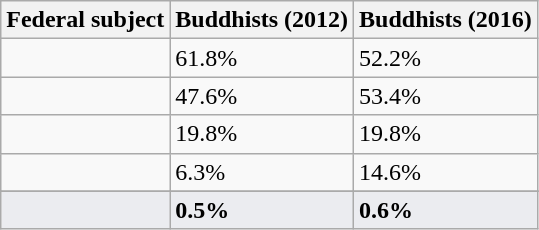<table class="wikitable">
<tr>
<th>Federal subject</th>
<th>Buddhists (2012)</th>
<th>Buddhists (2016)</th>
</tr>
<tr>
<td></td>
<td>61.8%</td>
<td>52.2%</td>
</tr>
<tr>
<td></td>
<td>47.6%</td>
<td>53.4%</td>
</tr>
<tr>
<td></td>
<td>19.8%</td>
<td>19.8%</td>
</tr>
<tr>
<td></td>
<td>6.3%</td>
<td>14.6%</td>
</tr>
<tr>
</tr>
<tr class="sortbottom">
<td bgcolor="#EBECF0"><strong></strong></td>
<td bgcolor="#EBECF0" align="left"><strong>0.5%</strong></td>
<td bgcolor="#EBECF0" align="left"><strong>0.6%</strong></td>
</tr>
</table>
